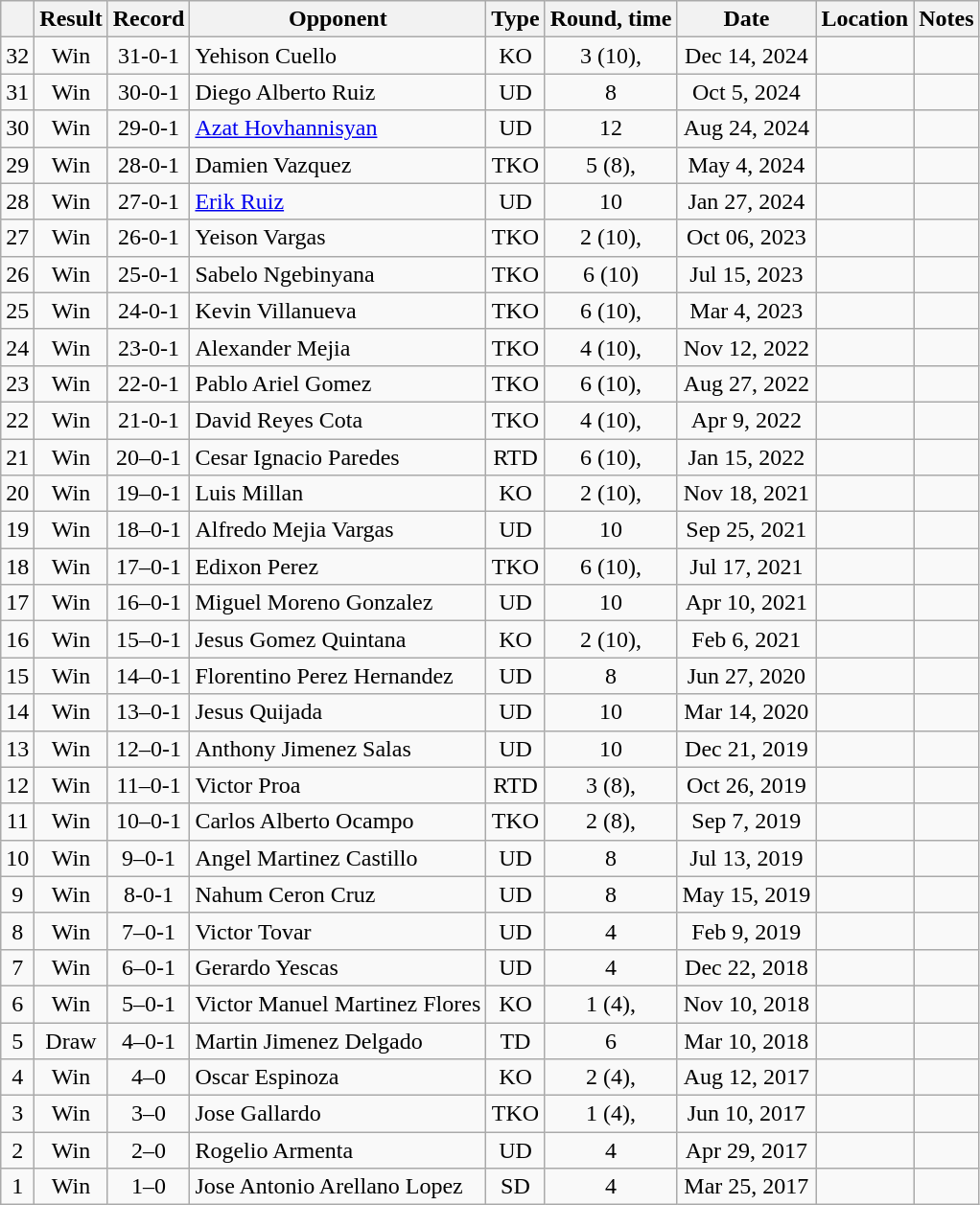<table class=wikitable style=text-align:center>
<tr>
<th></th>
<th>Result</th>
<th>Record</th>
<th>Opponent</th>
<th>Type</th>
<th>Round, time</th>
<th>Date</th>
<th>Location</th>
<th>Notes</th>
</tr>
<tr>
<td>32</td>
<td>Win</td>
<td>31-0-1</td>
<td align=left>Yehison Cuello</td>
<td>KO</td>
<td>3 (10), </td>
<td>Dec 14, 2024</td>
<td align=left></td>
<td align=left></td>
</tr>
<tr>
<td>31</td>
<td>Win</td>
<td>30-0-1</td>
<td align=left>Diego Alberto Ruiz</td>
<td>UD</td>
<td>8</td>
<td>Oct 5, 2024</td>
<td align=left></td>
<td align=left></td>
</tr>
<tr>
<td>30</td>
<td>Win</td>
<td>29-0-1</td>
<td align=left><a href='#'>Azat Hovhannisyan</a></td>
<td>UD</td>
<td>12</td>
<td>Aug 24, 2024</td>
<td align=left></td>
<td align=left></td>
</tr>
<tr>
<td>29</td>
<td>Win</td>
<td>28-0-1</td>
<td align=left>Damien Vazquez</td>
<td>TKO</td>
<td>5 (8), </td>
<td>May 4, 2024</td>
<td align=left></td>
<td align=left></td>
</tr>
<tr>
<td>28</td>
<td>Win</td>
<td>27-0-1</td>
<td align=left><a href='#'>Erik Ruiz</a></td>
<td>UD</td>
<td>10</td>
<td>Jan 27, 2024</td>
<td align=left></td>
<td align=left></td>
</tr>
<tr>
<td>27</td>
<td>Win</td>
<td>26-0-1</td>
<td align=left>Yeison Vargas</td>
<td>TKO</td>
<td>2 (10), </td>
<td>Oct 06, 2023</td>
<td align=left></td>
<td align=left></td>
</tr>
<tr>
<td>26</td>
<td>Win</td>
<td>25-0-1</td>
<td align=left>Sabelo Ngebinyana</td>
<td>TKO</td>
<td>6 (10)</td>
<td>Jul 15, 2023</td>
<td align=left></td>
<td align=left></td>
</tr>
<tr>
<td>25</td>
<td>Win</td>
<td>24-0-1</td>
<td align=left>Kevin Villanueva</td>
<td>TKO</td>
<td>6 (10), </td>
<td>Mar 4, 2023</td>
<td align=left></td>
<td align=left></td>
</tr>
<tr>
<td>24</td>
<td>Win</td>
<td>23-0-1</td>
<td align=left>Alexander Mejia</td>
<td>TKO</td>
<td>4 (10), </td>
<td>Nov 12, 2022</td>
<td align=left></td>
<td align=left></td>
</tr>
<tr>
<td>23</td>
<td>Win</td>
<td>22-0-1</td>
<td align=left>Pablo Ariel Gomez</td>
<td>TKO</td>
<td>6 (10), </td>
<td>Aug 27, 2022</td>
<td align=left></td>
<td align=left></td>
</tr>
<tr>
<td>22</td>
<td>Win</td>
<td>21-0-1</td>
<td align=left>David Reyes Cota</td>
<td>TKO</td>
<td>4 (10), </td>
<td>Apr 9, 2022</td>
<td align=left></td>
<td align=left></td>
</tr>
<tr>
<td>21</td>
<td>Win</td>
<td>20–0-1</td>
<td align=left>Cesar Ignacio Paredes</td>
<td>RTD</td>
<td>6 (10), </td>
<td>Jan 15, 2022</td>
<td align=left></td>
<td align=left></td>
</tr>
<tr>
<td>20</td>
<td>Win</td>
<td>19–0-1</td>
<td align=left>Luis Millan</td>
<td>KO</td>
<td>2 (10), </td>
<td>Nov 18, 2021</td>
<td align=left></td>
<td align=left></td>
</tr>
<tr>
<td>19</td>
<td>Win</td>
<td>18–0-1</td>
<td align=left>Alfredo Mejia Vargas</td>
<td>UD</td>
<td>10</td>
<td>Sep 25, 2021</td>
<td align=left></td>
<td align=left></td>
</tr>
<tr>
<td>18</td>
<td>Win</td>
<td>17–0-1</td>
<td align=left>Edixon Perez</td>
<td>TKO</td>
<td>6 (10), </td>
<td>Jul 17, 2021</td>
<td align=left></td>
<td align=left></td>
</tr>
<tr>
<td>17</td>
<td>Win</td>
<td>16–0-1</td>
<td align=left>Miguel Moreno Gonzalez</td>
<td>UD</td>
<td>10</td>
<td>Apr 10, 2021</td>
<td align=left></td>
<td align=left></td>
</tr>
<tr>
<td>16</td>
<td>Win</td>
<td>15–0-1</td>
<td align=left>Jesus Gomez Quintana</td>
<td>KO</td>
<td>2 (10), </td>
<td>Feb 6, 2021</td>
<td align=left></td>
<td align=left></td>
</tr>
<tr>
<td>15</td>
<td>Win</td>
<td>14–0-1</td>
<td align=left>Florentino Perez Hernandez</td>
<td>UD</td>
<td>8</td>
<td>Jun 27, 2020</td>
<td align=left></td>
<td align=left></td>
</tr>
<tr>
<td>14</td>
<td>Win</td>
<td>13–0-1</td>
<td align=left>Jesus Quijada</td>
<td>UD</td>
<td>10</td>
<td>Mar 14, 2020</td>
<td align=left></td>
<td align=left></td>
</tr>
<tr>
<td>13</td>
<td>Win</td>
<td>12–0-1</td>
<td align=left>Anthony Jimenez Salas</td>
<td>UD</td>
<td>10</td>
<td>Dec 21, 2019</td>
<td align=left></td>
<td align=left></td>
</tr>
<tr>
<td>12</td>
<td>Win</td>
<td>11–0-1</td>
<td align=left>Victor Proa</td>
<td>RTD</td>
<td>3 (8), </td>
<td>Oct 26, 2019</td>
<td align=left></td>
<td align=left></td>
</tr>
<tr>
<td>11</td>
<td>Win</td>
<td>10–0-1</td>
<td align=left>Carlos Alberto Ocampo</td>
<td>TKO</td>
<td>2 (8), </td>
<td>Sep 7, 2019</td>
<td align=left></td>
<td align=left></td>
</tr>
<tr>
<td>10</td>
<td>Win</td>
<td>9–0-1</td>
<td style="text-align:left;">Angel Martinez Castillo</td>
<td>UD</td>
<td>8</td>
<td>Jul 13, 2019</td>
<td align=left></td>
<td align=left></td>
</tr>
<tr>
<td>9</td>
<td>Win</td>
<td>8-0-1</td>
<td align=left>Nahum Ceron Cruz</td>
<td>UD</td>
<td>8</td>
<td>May 15, 2019</td>
<td align=left></td>
<td align=left></td>
</tr>
<tr>
<td>8</td>
<td>Win</td>
<td>7–0-1</td>
<td align=left>Victor Tovar</td>
<td>UD</td>
<td>4</td>
<td>Feb 9, 2019</td>
<td align=left></td>
<td align=left></td>
</tr>
<tr>
<td>7</td>
<td>Win</td>
<td>6–0-1</td>
<td align=left>Gerardo Yescas</td>
<td>UD</td>
<td>4</td>
<td>Dec 22, 2018</td>
<td align=left></td>
<td align=left></td>
</tr>
<tr>
<td>6</td>
<td>Win</td>
<td>5–0-1</td>
<td align=left>Victor Manuel Martinez Flores</td>
<td>KO</td>
<td>1 (4), </td>
<td>Nov 10, 2018</td>
<td align=left></td>
<td align=left></td>
</tr>
<tr>
<td>5</td>
<td>Draw</td>
<td>4–0-1</td>
<td align=left>Martin Jimenez Delgado</td>
<td>TD</td>
<td>6</td>
<td>Mar 10, 2018</td>
<td align=left></td>
<td align=left></td>
</tr>
<tr>
<td>4</td>
<td>Win</td>
<td>4–0</td>
<td align=left>Oscar Espinoza</td>
<td>KO</td>
<td>2 (4), </td>
<td>Aug 12, 2017</td>
<td align=left></td>
<td align=left></td>
</tr>
<tr>
<td>3</td>
<td>Win</td>
<td>3–0</td>
<td align=left>Jose Gallardo</td>
<td>TKO</td>
<td>1 (4), </td>
<td>Jun 10, 2017</td>
<td align=left></td>
<td align=left></td>
</tr>
<tr>
<td>2</td>
<td>Win</td>
<td>2–0</td>
<td align=left>Rogelio Armenta</td>
<td>UD</td>
<td>4</td>
<td>Apr 29, 2017</td>
<td align=left></td>
<td align=left></td>
</tr>
<tr>
<td>1</td>
<td>Win</td>
<td>1–0</td>
<td align=left>Jose Antonio Arellano Lopez</td>
<td>SD</td>
<td>4</td>
<td>Mar 25, 2017</td>
<td align=left></td>
<td align=left></td>
</tr>
</table>
